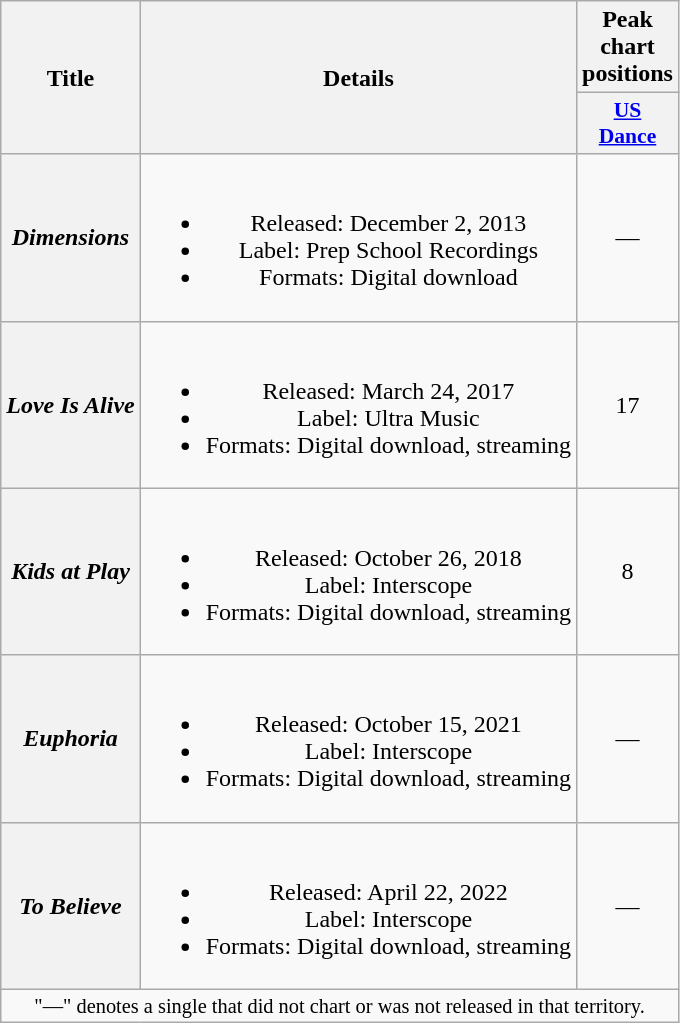<table class="wikitable plainrowheaders" style="text-align:center;">
<tr>
<th scope="col" rowspan="2">Title</th>
<th scope="col" rowspan="2">Details</th>
<th scope="col" colspan="1">Peak chart positions</th>
</tr>
<tr>
<th scope="col" style="width:3em;font-size:90%;"><a href='#'>US<br>Dance</a><br></th>
</tr>
<tr>
<th scope="row"><em>Dimensions</em></th>
<td><br><ul><li>Released: December 2, 2013</li><li>Label: Prep School Recordings</li><li>Formats: Digital download</li></ul></td>
<td>—</td>
</tr>
<tr>
<th scope="row"><em>Love Is Alive</em></th>
<td><br><ul><li>Released: March 24, 2017</li><li>Label: Ultra Music</li><li>Formats: Digital download, streaming</li></ul></td>
<td>17</td>
</tr>
<tr>
<th scope="row"><em>Kids at Play</em></th>
<td><br><ul><li>Released: October 26, 2018</li><li>Label: Interscope</li><li>Formats: Digital download, streaming</li></ul></td>
<td>8</td>
</tr>
<tr>
<th scope="row"><em>Euphoria</em></th>
<td><br><ul><li>Released: October 15, 2021</li><li>Label: Interscope</li><li>Formats: Digital download, streaming</li></ul></td>
<td>—</td>
</tr>
<tr>
<th scope="row"><em>To Believe</em></th>
<td><br><ul><li>Released: April 22, 2022</li><li>Label: Interscope</li><li>Formats: Digital download, streaming</li></ul></td>
<td>—</td>
</tr>
<tr>
<td colspan="3" style="font-size:85%">"—" denotes a single that did not chart or was not released in that territory.</td>
</tr>
</table>
